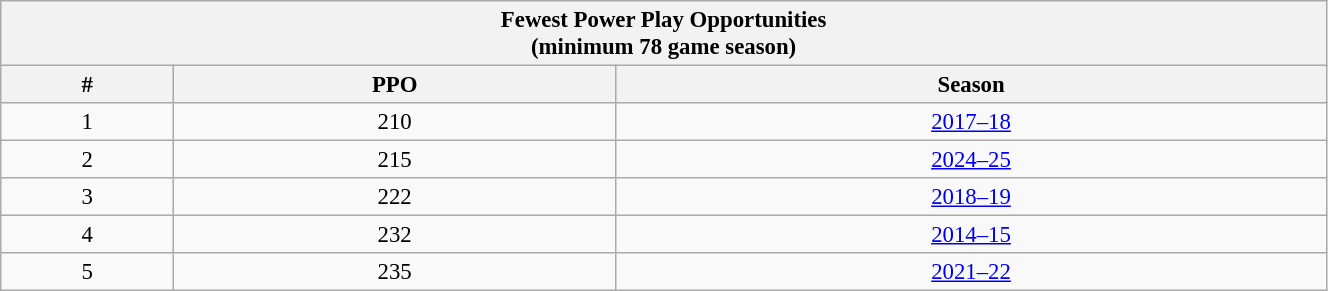<table class="wikitable" style="text-align: center; font-size: 95%" width="70%">
<tr>
<th colspan="3">Fewest Power Play Opportunities<br>(minimum 78 game season)</th>
</tr>
<tr>
<th>#</th>
<th>PPO</th>
<th>Season</th>
</tr>
<tr>
<td>1</td>
<td>210</td>
<td><a href='#'>2017–18</a></td>
</tr>
<tr>
<td>2</td>
<td>215</td>
<td><a href='#'>2024–25</a></td>
</tr>
<tr>
<td>3</td>
<td>222</td>
<td><a href='#'>2018–19</a></td>
</tr>
<tr>
<td>4</td>
<td>232</td>
<td><a href='#'>2014–15</a></td>
</tr>
<tr>
<td>5</td>
<td>235</td>
<td><a href='#'>2021–22</a></td>
</tr>
</table>
